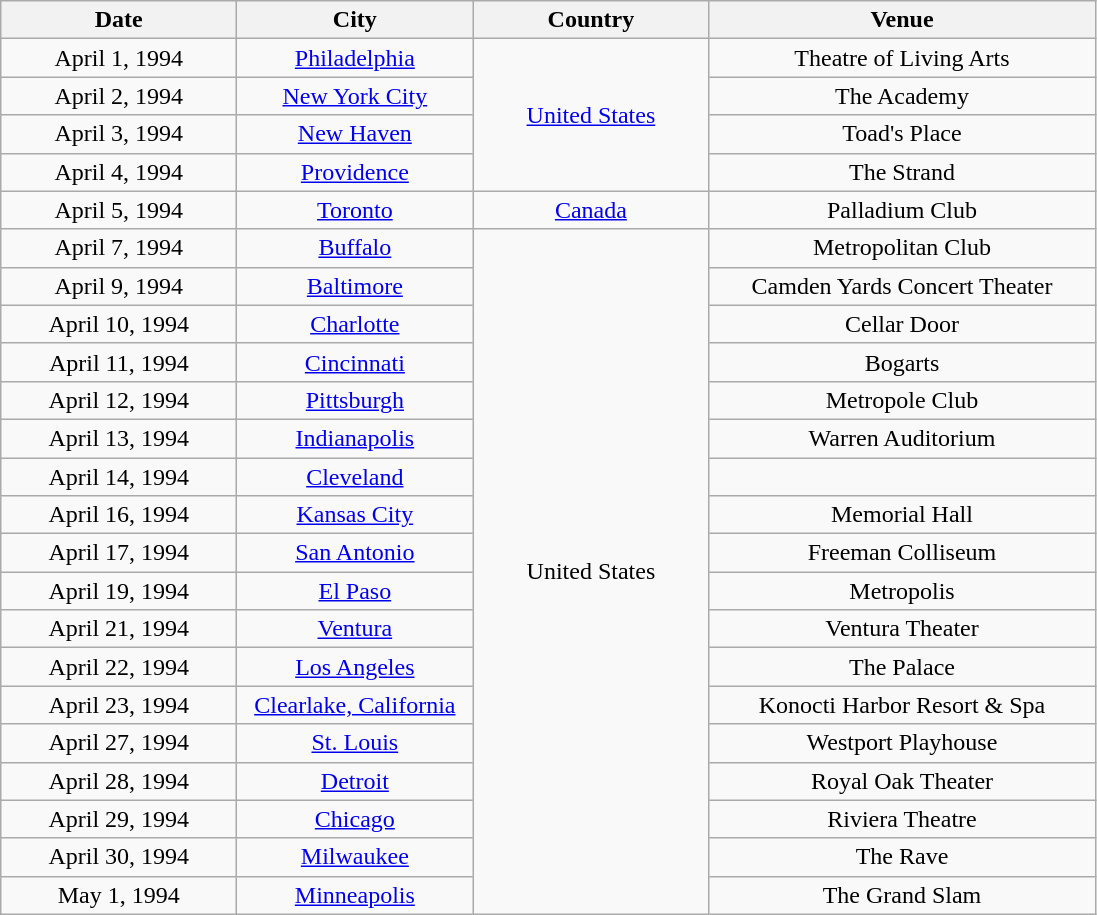<table class="wikitable" style="text-align:center;">
<tr>
<th style="width:150px;">Date</th>
<th style="width:150px;">City</th>
<th style="width:150px;">Country</th>
<th style="width:250px;">Venue</th>
</tr>
<tr>
<td>April 1, 1994</td>
<td><a href='#'>Philadelphia</a></td>
<td rowspan="4"><a href='#'>United States</a></td>
<td>Theatre of Living Arts</td>
</tr>
<tr>
<td>April 2, 1994</td>
<td><a href='#'>New York City</a></td>
<td>The Academy</td>
</tr>
<tr>
<td>April 3, 1994</td>
<td><a href='#'>New Haven</a></td>
<td>Toad's Place</td>
</tr>
<tr>
<td>April 4, 1994</td>
<td><a href='#'>Providence</a></td>
<td>The Strand</td>
</tr>
<tr>
<td>April 5, 1994</td>
<td><a href='#'>Toronto</a></td>
<td><a href='#'>Canada</a></td>
<td>Palladium Club</td>
</tr>
<tr>
<td>April 7, 1994</td>
<td><a href='#'>Buffalo</a></td>
<td rowspan="18">United States</td>
<td>Metropolitan Club</td>
</tr>
<tr>
<td>April 9, 1994</td>
<td><a href='#'>Baltimore</a></td>
<td>Camden Yards Concert Theater</td>
</tr>
<tr>
<td>April 10, 1994</td>
<td><a href='#'>Charlotte</a></td>
<td>Cellar Door</td>
</tr>
<tr>
<td>April 11, 1994</td>
<td><a href='#'>Cincinnati</a></td>
<td>Bogarts</td>
</tr>
<tr>
<td>April 12, 1994</td>
<td><a href='#'>Pittsburgh</a></td>
<td>Metropole Club</td>
</tr>
<tr>
<td>April 13, 1994</td>
<td><a href='#'>Indianapolis</a></td>
<td>Warren Auditorium</td>
</tr>
<tr>
<td>April 14, 1994</td>
<td><a href='#'>Cleveland</a></td>
<td></td>
</tr>
<tr the agora theater>
<td>April 16, 1994</td>
<td><a href='#'>Kansas City</a></td>
<td>Memorial Hall</td>
</tr>
<tr>
<td>April 17, 1994</td>
<td><a href='#'>San Antonio</a></td>
<td>Freeman Colliseum</td>
</tr>
<tr>
<td>April 19, 1994</td>
<td><a href='#'>El Paso</a></td>
<td>Metropolis</td>
</tr>
<tr>
<td>April 21, 1994</td>
<td><a href='#'>Ventura</a></td>
<td>Ventura Theater</td>
</tr>
<tr>
<td>April 22, 1994</td>
<td><a href='#'>Los Angeles</a></td>
<td>The Palace</td>
</tr>
<tr>
<td>April 23, 1994</td>
<td><a href='#'>Clearlake, California</a></td>
<td>Konocti Harbor Resort & Spa</td>
</tr>
<tr>
<td>April 27, 1994</td>
<td><a href='#'>St. Louis</a></td>
<td>Westport Playhouse</td>
</tr>
<tr>
<td>April 28, 1994</td>
<td><a href='#'>Detroit</a></td>
<td>Royal Oak Theater</td>
</tr>
<tr>
<td>April 29, 1994</td>
<td><a href='#'>Chicago</a></td>
<td>Riviera Theatre</td>
</tr>
<tr>
<td>April 30, 1994</td>
<td><a href='#'>Milwaukee</a></td>
<td>The Rave</td>
</tr>
<tr>
<td>May 1, 1994</td>
<td><a href='#'>Minneapolis</a></td>
<td>The Grand Slam</td>
</tr>
</table>
